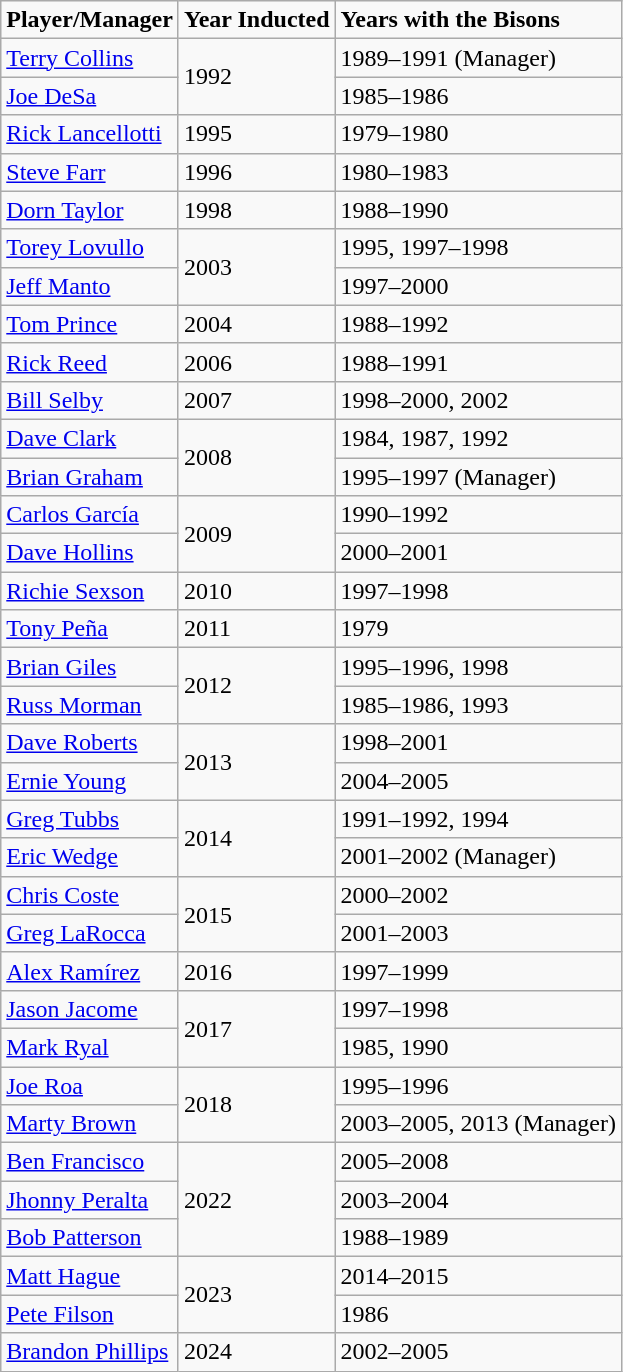<table - class="wikitable">
<tr>
<td><strong>Player/Manager</strong></td>
<td><strong>Year Inducted</strong></td>
<td><strong>Years with the Bisons</strong></td>
</tr>
<tr>
<td><a href='#'>Terry Collins</a></td>
<td rowspan="2">1992</td>
<td>1989–1991 (Manager)</td>
</tr>
<tr>
<td><a href='#'>Joe DeSa</a></td>
<td>1985–1986</td>
</tr>
<tr>
<td><a href='#'>Rick Lancellotti</a></td>
<td>1995</td>
<td>1979–1980</td>
</tr>
<tr>
<td><a href='#'>Steve Farr</a></td>
<td>1996</td>
<td>1980–1983</td>
</tr>
<tr>
<td><a href='#'>Dorn Taylor</a></td>
<td>1998</td>
<td>1988–1990</td>
</tr>
<tr>
<td><a href='#'>Torey Lovullo</a></td>
<td rowspan="2">2003</td>
<td>1995, 1997–1998</td>
</tr>
<tr>
<td><a href='#'>Jeff Manto</a></td>
<td>1997–2000</td>
</tr>
<tr>
<td><a href='#'>Tom Prince</a></td>
<td>2004</td>
<td>1988–1992</td>
</tr>
<tr>
<td><a href='#'>Rick Reed</a></td>
<td>2006</td>
<td>1988–1991</td>
</tr>
<tr>
<td><a href='#'>Bill Selby</a></td>
<td>2007</td>
<td>1998–2000, 2002</td>
</tr>
<tr>
<td><a href='#'>Dave Clark</a></td>
<td rowspan="2">2008</td>
<td>1984, 1987, 1992</td>
</tr>
<tr>
<td><a href='#'>Brian Graham</a></td>
<td>1995–1997 (Manager)</td>
</tr>
<tr>
<td><a href='#'>Carlos García</a></td>
<td rowspan="2">2009</td>
<td>1990–1992</td>
</tr>
<tr>
<td><a href='#'>Dave Hollins</a></td>
<td>2000–2001</td>
</tr>
<tr>
<td><a href='#'>Richie Sexson</a></td>
<td>2010</td>
<td>1997–1998</td>
</tr>
<tr>
<td><a href='#'>Tony Peña</a></td>
<td>2011</td>
<td>1979</td>
</tr>
<tr>
<td><a href='#'>Brian Giles</a></td>
<td rowspan="2">2012</td>
<td>1995–1996, 1998</td>
</tr>
<tr>
<td><a href='#'>Russ Morman</a></td>
<td>1985–1986, 1993</td>
</tr>
<tr>
<td><a href='#'>Dave Roberts</a></td>
<td rowspan="2">2013</td>
<td>1998–2001</td>
</tr>
<tr>
<td><a href='#'>Ernie Young</a></td>
<td>2004–2005</td>
</tr>
<tr>
<td><a href='#'>Greg Tubbs</a></td>
<td rowspan="2">2014</td>
<td>1991–1992, 1994</td>
</tr>
<tr>
<td><a href='#'>Eric Wedge</a></td>
<td>2001–2002 (Manager)</td>
</tr>
<tr>
<td><a href='#'>Chris Coste</a></td>
<td rowspan="2">2015</td>
<td>2000–2002</td>
</tr>
<tr>
<td><a href='#'>Greg LaRocca</a></td>
<td>2001–2003</td>
</tr>
<tr>
<td><a href='#'>Alex Ramírez</a></td>
<td>2016</td>
<td>1997–1999</td>
</tr>
<tr>
<td><a href='#'>Jason Jacome</a></td>
<td rowspan="2">2017</td>
<td>1997–1998</td>
</tr>
<tr>
<td><a href='#'>Mark Ryal</a></td>
<td>1985, 1990</td>
</tr>
<tr>
<td><a href='#'>Joe Roa</a></td>
<td rowspan="2">2018</td>
<td>1995–1996</td>
</tr>
<tr>
<td><a href='#'>Marty Brown</a></td>
<td>2003–2005, 2013 (Manager)</td>
</tr>
<tr>
<td><a href='#'>Ben Francisco</a></td>
<td rowspan="3">2022</td>
<td>2005–2008</td>
</tr>
<tr>
<td><a href='#'>Jhonny Peralta</a></td>
<td>2003–2004</td>
</tr>
<tr>
<td><a href='#'>Bob Patterson</a></td>
<td>1988–1989</td>
</tr>
<tr>
<td><a href='#'>Matt Hague</a></td>
<td rowspan="2">2023</td>
<td>2014–2015</td>
</tr>
<tr>
<td><a href='#'>Pete Filson</a></td>
<td>1986</td>
</tr>
<tr>
<td><a href='#'>Brandon Phillips</a></td>
<td>2024</td>
<td>2002–2005</td>
</tr>
</table>
